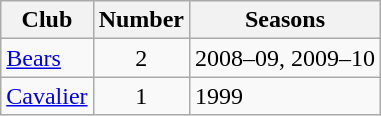<table class="wikitable sortable">
<tr>
<th>Club</th>
<th>Number</th>
<th>Seasons</th>
</tr>
<tr>
<td><a href='#'>Bears</a></td>
<td style="text-align:center">2</td>
<td>2008–09, 2009–10</td>
</tr>
<tr>
<td><a href='#'>Cavalier</a></td>
<td style="text-align:center">1</td>
<td>1999</td>
</tr>
</table>
